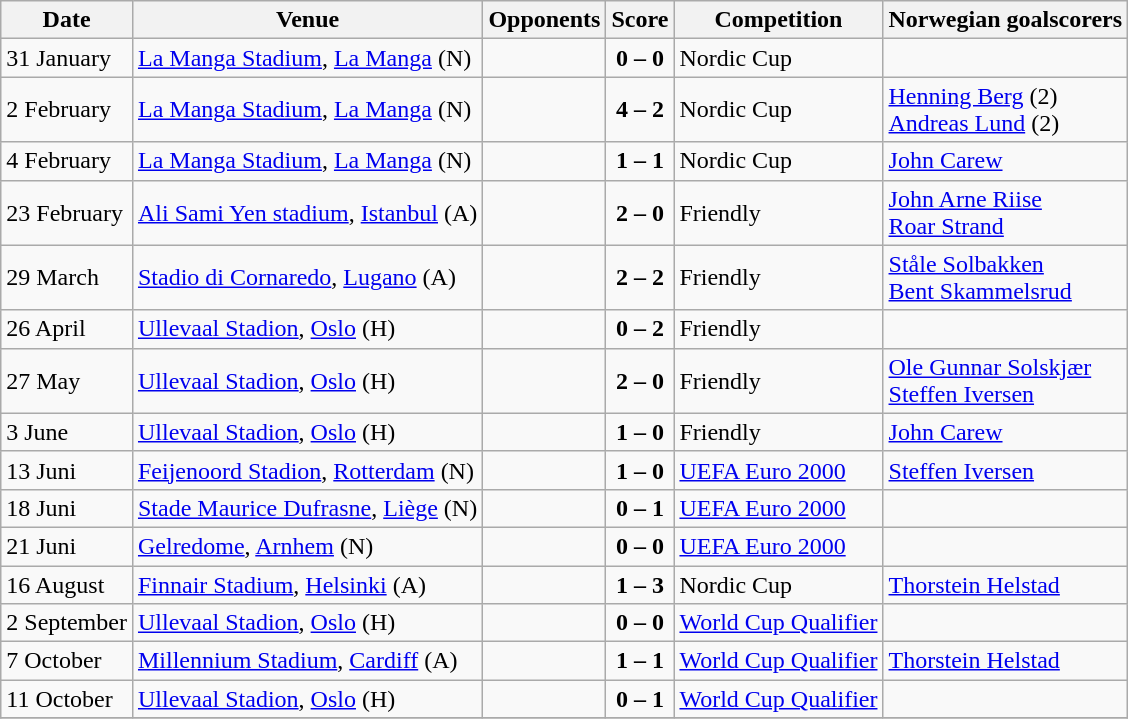<table class="wikitable">
<tr>
<th>Date</th>
<th>Venue</th>
<th>Opponents</th>
<th>Score</th>
<th>Competition</th>
<th>Norwegian goalscorers</th>
</tr>
<tr>
<td>31 January</td>
<td><a href='#'>La Manga Stadium</a>, <a href='#'>La Manga</a> (N)</td>
<td></td>
<td align=center><strong>0 – 0</strong></td>
<td>Nordic Cup</td>
<td></td>
</tr>
<tr>
<td>2 February</td>
<td><a href='#'>La Manga Stadium</a>, <a href='#'>La Manga</a> (N)</td>
<td></td>
<td align=center><strong>4 – 2</strong></td>
<td>Nordic Cup</td>
<td><a href='#'>Henning Berg</a> (2)<br><a href='#'>Andreas Lund</a> (2)</td>
</tr>
<tr>
<td>4 February</td>
<td><a href='#'>La Manga Stadium</a>, <a href='#'>La Manga</a> (N)</td>
<td></td>
<td align=center><strong>1 – 1</strong></td>
<td>Nordic Cup</td>
<td><a href='#'>John Carew</a></td>
</tr>
<tr>
<td>23 February</td>
<td><a href='#'>Ali Sami Yen stadium</a>, <a href='#'>Istanbul</a> (A)</td>
<td></td>
<td align=center><strong>2 – 0</strong></td>
<td>Friendly</td>
<td><a href='#'>John Arne Riise</a><br><a href='#'>Roar Strand</a></td>
</tr>
<tr>
<td>29 March</td>
<td><a href='#'>Stadio di Cornaredo</a>, <a href='#'>Lugano</a> (A)</td>
<td></td>
<td align=center><strong>2 – 2</strong></td>
<td>Friendly</td>
<td><a href='#'>Ståle Solbakken</a><br><a href='#'>Bent Skammelsrud</a></td>
</tr>
<tr>
<td>26 April</td>
<td><a href='#'>Ullevaal Stadion</a>, <a href='#'>Oslo</a> (H)</td>
<td></td>
<td align=center><strong>0 – 2</strong></td>
<td>Friendly</td>
<td></td>
</tr>
<tr>
<td>27 May</td>
<td><a href='#'>Ullevaal Stadion</a>, <a href='#'>Oslo</a> (H)</td>
<td></td>
<td align=center><strong>2 – 0</strong></td>
<td>Friendly</td>
<td><a href='#'>Ole Gunnar Solskjær</a><br><a href='#'>Steffen Iversen</a></td>
</tr>
<tr>
<td>3 June</td>
<td><a href='#'>Ullevaal Stadion</a>, <a href='#'>Oslo</a> (H)</td>
<td></td>
<td align=center><strong>1 – 0</strong></td>
<td>Friendly</td>
<td><a href='#'>John Carew</a></td>
</tr>
<tr>
<td>13 Juni</td>
<td><a href='#'>Feijenoord Stadion</a>, <a href='#'>Rotterdam</a> (N)</td>
<td></td>
<td align=center><strong>1 – 0</strong><br></td>
<td><a href='#'>UEFA Euro 2000</a></td>
<td><a href='#'>Steffen Iversen</a></td>
</tr>
<tr>
<td>18 Juni</td>
<td><a href='#'>Stade Maurice Dufrasne</a>, <a href='#'>Liège</a> (N)</td>
<td></td>
<td align=center><strong>0 – 1</strong><br></td>
<td><a href='#'>UEFA Euro 2000</a></td>
<td></td>
</tr>
<tr>
<td>21 Juni</td>
<td><a href='#'>Gelredome</a>, <a href='#'>Arnhem</a> (N)</td>
<td></td>
<td align=center><strong>0 – 0</strong><br></td>
<td><a href='#'>UEFA Euro 2000</a></td>
<td></td>
</tr>
<tr>
<td>16 August</td>
<td><a href='#'>Finnair Stadium</a>, <a href='#'>Helsinki</a> (A)</td>
<td></td>
<td align=center><strong>1 – 3</strong></td>
<td>Nordic Cup</td>
<td><a href='#'>Thorstein Helstad</a></td>
</tr>
<tr>
<td>2 September</td>
<td><a href='#'>Ullevaal Stadion</a>, <a href='#'>Oslo</a> (H)</td>
<td></td>
<td align=center><strong>0 – 0</strong><br></td>
<td><a href='#'>World Cup Qualifier</a></td>
<td></td>
</tr>
<tr>
<td>7 October</td>
<td><a href='#'>Millennium Stadium</a>, <a href='#'>Cardiff</a> (A)</td>
<td></td>
<td align=center><strong>1 – 1</strong><br></td>
<td><a href='#'>World Cup Qualifier</a></td>
<td><a href='#'>Thorstein Helstad</a></td>
</tr>
<tr>
<td>11 October</td>
<td><a href='#'>Ullevaal Stadion</a>, <a href='#'>Oslo</a> (H)</td>
<td></td>
<td align=center><strong>0 – 1</strong><br></td>
<td><a href='#'>World Cup Qualifier</a></td>
<td></td>
</tr>
<tr>
</tr>
</table>
